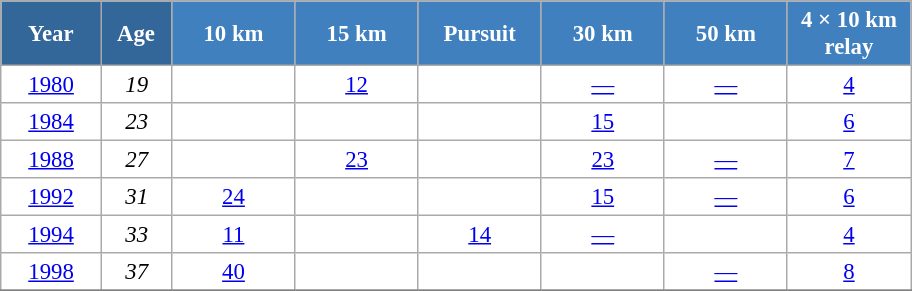<table class="wikitable" style="font-size:95%; text-align:center; border:grey solid 1px; border-collapse:collapse; background:#ffffff;">
<tr>
<th style="background-color:#369; color:white; width:60px;"> Year </th>
<th style="background-color:#369; color:white; width:40px;"> Age </th>
<th style="background-color:#4180be; color:white; width:75px;"> 10 km </th>
<th style="background-color:#4180be; color:white; width:75px;"> 15 km </th>
<th style="background-color:#4180be; color:white; width:75px;"> Pursuit </th>
<th style="background-color:#4180be; color:white; width:75px;"> 30 km </th>
<th style="background-color:#4180be; color:white; width:75px;"> 50 km </th>
<th style="background-color:#4180be; color:white; width:75px;"> 4 × 10 km <br> relay </th>
</tr>
<tr>
<td><a href='#'>1980</a></td>
<td><em>19</em></td>
<td></td>
<td><a href='#'>12</a></td>
<td></td>
<td><a href='#'>—</a></td>
<td><a href='#'>—</a></td>
<td><a href='#'>4</a></td>
</tr>
<tr>
<td><a href='#'>1984</a></td>
<td><em>23</em></td>
<td></td>
<td><a href='#'></a></td>
<td></td>
<td><a href='#'>15</a></td>
<td><a href='#'></a></td>
<td><a href='#'>6</a></td>
</tr>
<tr>
<td><a href='#'>1988</a></td>
<td><em>27</em></td>
<td></td>
<td><a href='#'>23</a></td>
<td></td>
<td><a href='#'>23</a></td>
<td><a href='#'>—</a></td>
<td><a href='#'>7</a></td>
</tr>
<tr>
<td><a href='#'>1992</a></td>
<td><em>31</em></td>
<td><a href='#'>24</a></td>
<td></td>
<td><a href='#'></a></td>
<td><a href='#'>15</a></td>
<td><a href='#'>—</a></td>
<td><a href='#'>6</a></td>
</tr>
<tr>
<td><a href='#'>1994</a></td>
<td><em>33</em></td>
<td><a href='#'>11</a></td>
<td></td>
<td><a href='#'>14</a></td>
<td><a href='#'>—</a></td>
<td><a href='#'></a></td>
<td><a href='#'>4</a></td>
</tr>
<tr>
<td><a href='#'>1998</a></td>
<td><em>37</em></td>
<td><a href='#'>40</a></td>
<td></td>
<td><a href='#'></a></td>
<td><a href='#'></a></td>
<td><a href='#'>—</a></td>
<td><a href='#'>8</a></td>
</tr>
<tr>
</tr>
</table>
